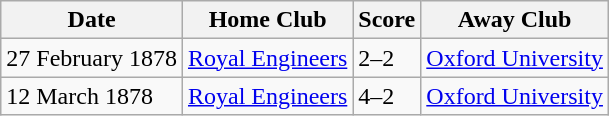<table class="wikitable">
<tr>
<th>Date</th>
<th>Home Club</th>
<th>Score</th>
<th>Away Club</th>
</tr>
<tr>
<td>27 February 1878</td>
<td><a href='#'>Royal Engineers</a></td>
<td>2–2</td>
<td><a href='#'>Oxford University</a></td>
</tr>
<tr>
<td>12 March 1878</td>
<td><a href='#'>Royal Engineers</a></td>
<td>4–2</td>
<td><a href='#'>Oxford University</a></td>
</tr>
</table>
